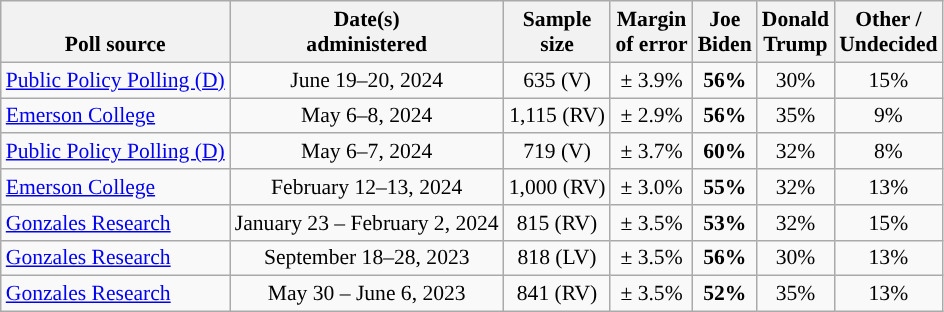<table class="wikitable sortable mw-datatable" style="font-size:90%;text-align:center;line-height:17px">
<tr valign=bottom>
<th>Poll source</th>
<th>Date(s)<br>administered</th>
<th>Sample<br>size</th>
<th>Margin<br>of error</th>
<th class="unsortable">Joe<br>Biden<br></th>
<th class="unsortable">Donald<br>Trump<br></th>
<th class="unsortable">Other /<br>Undecided</th>
</tr>
<tr>
<td style="text-align:left;"><a href='#'>Public Policy Polling (D)</a></td>
<td data-sort-value=2024-06-20>June 19–20, 2024</td>
<td>635 (V)</td>
<td>± 3.9%</td>
<td style="color:black;background-color:"><strong>56%</strong></td>
<td>30%</td>
<td>15%</td>
</tr>
<tr>
<td style="text-align:left;"><a href='#'>Emerson College</a></td>
<td data-sort-value=2024-05-09>May 6–8, 2024</td>
<td>1,115 (RV)</td>
<td>± 2.9%</td>
<td style="color:black;background-color:"><strong>56%</strong></td>
<td>35%</td>
<td>9%</td>
</tr>
<tr>
<td style="text-align:left;"><a href='#'>Public Policy Polling (D)</a></td>
<td data-sort-value=2024-05-07>May 6–7, 2024</td>
<td>719 (V)</td>
<td>± 3.7%</td>
<td style="color:black;background-color:"><strong>60%</strong></td>
<td>32%</td>
<td>8%</td>
</tr>
<tr>
<td style="text-align:left;"><a href='#'>Emerson College</a></td>
<td data-sort-value=2024-02-13>February 12–13, 2024</td>
<td>1,000 (RV)</td>
<td>± 3.0%</td>
<td style="color:black;background-color:"><strong>55%</strong></td>
<td>32%</td>
<td>13%</td>
</tr>
<tr>
<td style="text-align:left;"><a href='#'>Gonzales Research</a></td>
<td data-sort-value=2024-02-02>January 23 – February 2, 2024</td>
<td>815 (RV)</td>
<td>± 3.5%</td>
<td style="color:black;background-color:"><strong>53%</strong></td>
<td>32%</td>
<td>15%</td>
</tr>
<tr>
<td style="text-align:left;"><a href='#'>Gonzales Research</a></td>
<td data-sort-value=2023-09-28>September 18–28, 2023</td>
<td>818 (LV)</td>
<td>± 3.5%</td>
<td style="color:black;background-color:"><strong>56%</strong></td>
<td>30%</td>
<td>13%</td>
</tr>
<tr>
<td style="text-align:left;"><a href='#'>Gonzales Research</a></td>
<td data-sort-value=2023-06-06>May 30 – June 6, 2023</td>
<td>841 (RV)</td>
<td>± 3.5%</td>
<td style="color:black;background-color:"><strong>52%</strong></td>
<td>35%</td>
<td>13%</td>
</tr>
</table>
